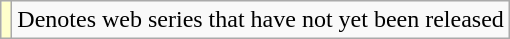<table class="wikitable">
<tr>
<td style="background:#ffc;"></td>
<td>Denotes web series that have not yet been released</td>
</tr>
</table>
